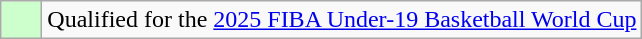<table class="wikitable">
<tr>
<td width="20px" bgcolor="#ccffcc"></td>
<td>Qualified for the <a href='#'>2025 FIBA Under-19 Basketball World Cup</a></td>
</tr>
</table>
